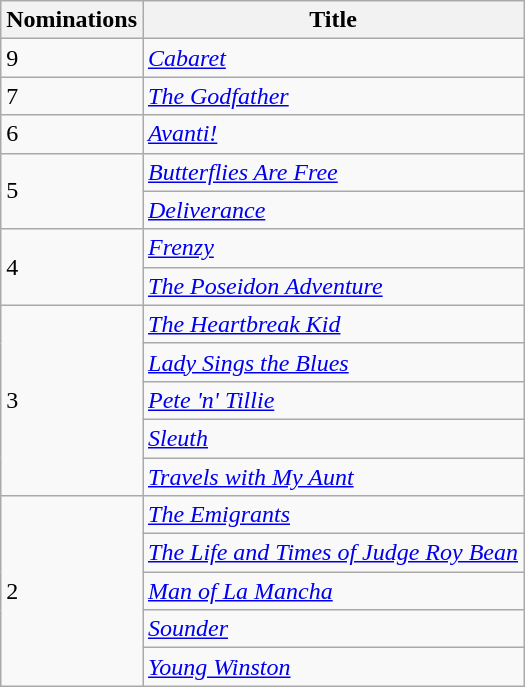<table class="wikitable">
<tr>
<th>Nominations</th>
<th>Title</th>
</tr>
<tr>
<td>9</td>
<td><em><a href='#'>Cabaret</a></em></td>
</tr>
<tr>
<td>7</td>
<td><em><a href='#'>The Godfather</a></em></td>
</tr>
<tr>
<td>6</td>
<td><em><a href='#'>Avanti!</a></em></td>
</tr>
<tr>
<td rowspan="2">5</td>
<td><em><a href='#'>Butterflies Are Free</a></em></td>
</tr>
<tr>
<td><em><a href='#'>Deliverance</a></em></td>
</tr>
<tr>
<td rowspan="2">4</td>
<td><em><a href='#'>Frenzy</a></em></td>
</tr>
<tr>
<td><em><a href='#'>The Poseidon Adventure</a></em></td>
</tr>
<tr>
<td rowspan="5">3</td>
<td><em><a href='#'>The Heartbreak Kid</a></em></td>
</tr>
<tr>
<td><em><a href='#'>Lady Sings the Blues</a></em></td>
</tr>
<tr>
<td><em><a href='#'>Pete 'n' Tillie</a></em></td>
</tr>
<tr>
<td><em><a href='#'>Sleuth</a></em></td>
</tr>
<tr>
<td><em><a href='#'>Travels with My Aunt</a></em></td>
</tr>
<tr>
<td rowspan="5">2</td>
<td><em><a href='#'>The Emigrants</a></em></td>
</tr>
<tr>
<td><em><a href='#'>The Life and Times of Judge Roy Bean</a></em></td>
</tr>
<tr>
<td><em><a href='#'>Man of La Mancha</a></em></td>
</tr>
<tr>
<td><em><a href='#'>Sounder</a></em></td>
</tr>
<tr>
<td><em><a href='#'>Young Winston</a></em></td>
</tr>
</table>
